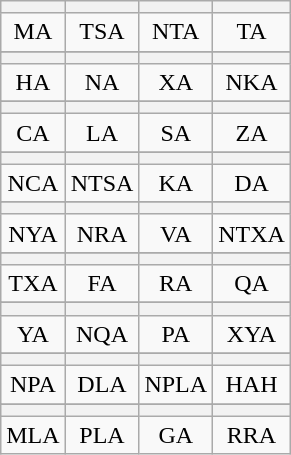<table class="wikitable">
<tr align="center" style="font-size: 18px">
<th></th>
<th></th>
<th></th>
<th></th>
</tr>
<tr align="center">
<td>MA</td>
<td>TSA</td>
<td>NTA</td>
<td>TA</td>
</tr>
<tr align="center">
</tr>
<tr align="center" style="font-size: 18px">
<th></th>
<th></th>
<th></th>
<th></th>
</tr>
<tr align="center">
<td>HA</td>
<td>NA</td>
<td>XA</td>
<td>NKA</td>
</tr>
<tr align="center">
</tr>
<tr align="center" style="font-size: 18px">
<th></th>
<th></th>
<th></th>
<th></th>
</tr>
<tr align="center">
<td>CA</td>
<td>LA</td>
<td>SA</td>
<td>ZA</td>
</tr>
<tr align="center">
</tr>
<tr align="center" style="font-size: 18px">
<th></th>
<th></th>
<th></th>
<th></th>
</tr>
<tr align="center">
<td>NCA</td>
<td>NTSA</td>
<td>KA</td>
<td>DA</td>
</tr>
<tr align="center">
</tr>
<tr align="center" style="font-size: 18px">
<th></th>
<th></th>
<th></th>
<th></th>
</tr>
<tr align="center">
<td>NYA</td>
<td>NRA</td>
<td>VA</td>
<td>NTXA</td>
</tr>
<tr align="center">
</tr>
<tr align="center" style="font-size: 18px">
<th></th>
<th></th>
<th></th>
<th></th>
</tr>
<tr align="center">
<td>TXA</td>
<td>FA</td>
<td>RA</td>
<td>QA</td>
</tr>
<tr align="center">
</tr>
<tr align="center" style="font-size: 18px">
<th></th>
<th></th>
<th></th>
<th></th>
</tr>
<tr align="center">
<td>YA</td>
<td>NQA</td>
<td>PA</td>
<td>XYA</td>
</tr>
<tr align="center">
</tr>
<tr align="center" style="font-size: 18px">
<th></th>
<th></th>
<th></th>
<th></th>
</tr>
<tr align="center">
<td>NPA</td>
<td>DLA</td>
<td>NPLA</td>
<td>HAH</td>
</tr>
<tr align="center">
</tr>
<tr align="center" style="font-size: 18px">
<th></th>
<th></th>
<th></th>
<th></th>
</tr>
<tr align="center">
<td>MLA</td>
<td>PLA</td>
<td>GA</td>
<td>RRA</td>
</tr>
</table>
